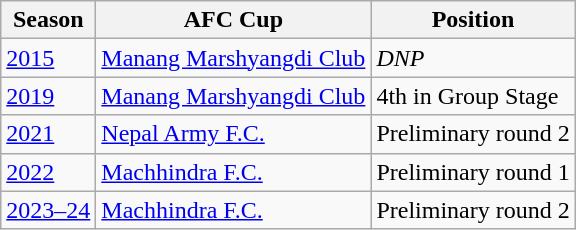<table class="wikitable">
<tr>
<th>Season</th>
<th>AFC Cup</th>
<th>Position</th>
</tr>
<tr>
<td><a href='#'>2015</a></td>
<td><a href='#'>Manang Marshyangdi Club</a></td>
<td><em>DNP</em></td>
</tr>
<tr>
<td><a href='#'>2019</a></td>
<td><a href='#'>Manang Marshyangdi Club</a></td>
<td>4th in Group Stage</td>
</tr>
<tr>
<td><a href='#'>2021</a></td>
<td><a href='#'>Nepal Army F.C.</a></td>
<td>Preliminary round 2</td>
</tr>
<tr>
<td><a href='#'>2022</a></td>
<td><a href='#'>Machhindra F.C.</a></td>
<td>Preliminary round 1</td>
</tr>
<tr>
<td><a href='#'>2023–24</a></td>
<td><a href='#'>Machhindra F.C.</a></td>
<td>Preliminary round 2</td>
</tr>
</table>
